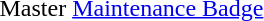<table>
<tr>
<td></td>
<td>Master <a href='#'>Maintenance Badge</a></td>
</tr>
<tr>
</tr>
</table>
